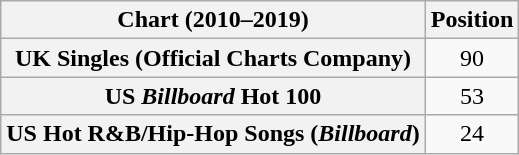<table class="wikitable sortable plainrowheaders" style="text-align:center">
<tr>
<th scope="col">Chart (2010–2019)</th>
<th scope="col">Position</th>
</tr>
<tr>
<th scope="row">UK Singles (Official Charts Company)</th>
<td>90</td>
</tr>
<tr>
<th scope="row">US <em>Billboard</em> Hot 100</th>
<td>53</td>
</tr>
<tr>
<th scope="row">US Hot R&B/Hip-Hop Songs (<em>Billboard</em>)</th>
<td>24</td>
</tr>
</table>
